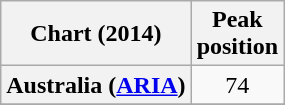<table class="wikitable plainrowheaders sortable" style="text-align:center">
<tr>
<th scope="col">Chart (2014)</th>
<th scope="col">Peak<br>position</th>
</tr>
<tr>
<th scope="row">Australia (<a href='#'>ARIA</a>)</th>
<td>74</td>
</tr>
<tr>
</tr>
<tr>
</tr>
<tr>
</tr>
<tr>
</tr>
</table>
